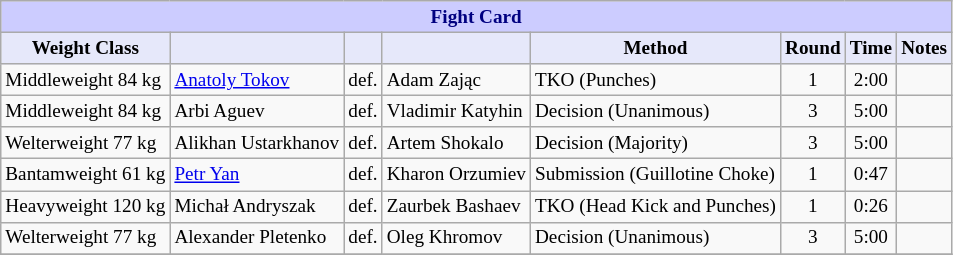<table class="wikitable" style="font-size: 80%;">
<tr>
<th colspan="8" style="background-color: #ccf; color: #000080; text-align: center;"><strong>Fight Card</strong></th>
</tr>
<tr>
<th colspan="1" style="background-color: #E6E8FA; color: #000000; text-align: center;">Weight Class</th>
<th colspan="1" style="background-color: #E6E8FA; color: #000000; text-align: center;"></th>
<th colspan="1" style="background-color: #E6E8FA; color: #000000; text-align: center;"></th>
<th colspan="1" style="background-color: #E6E8FA; color: #000000; text-align: center;"></th>
<th colspan="1" style="background-color: #E6E8FA; color: #000000; text-align: center;">Method</th>
<th colspan="1" style="background-color: #E6E8FA; color: #000000; text-align: center;">Round</th>
<th colspan="1" style="background-color: #E6E8FA; color: #000000; text-align: center;">Time</th>
<th colspan="1" style="background-color: #E6E8FA; color: #000000; text-align: center;">Notes</th>
</tr>
<tr>
<td>Middleweight 84 kg</td>
<td> <a href='#'>Anatoly Tokov</a></td>
<td>def.</td>
<td> Adam Zając</td>
<td>TKO (Punches)</td>
<td align=center>1</td>
<td align=center>2:00</td>
<td></td>
</tr>
<tr>
<td>Middleweight 84 kg</td>
<td> Arbi Aguev</td>
<td>def.</td>
<td> Vladimir Katyhin</td>
<td>Decision (Unanimous)</td>
<td align=center>3</td>
<td align=center>5:00</td>
<td></td>
</tr>
<tr>
<td>Welterweight 77 kg</td>
<td> Alikhan Ustarkhanov</td>
<td>def.</td>
<td> Artem Shokalo</td>
<td>Decision (Majority)</td>
<td align=center>3</td>
<td align=center>5:00</td>
<td></td>
</tr>
<tr>
<td>Bantamweight 61 kg</td>
<td> <a href='#'>Petr Yan</a></td>
<td>def.</td>
<td> Kharon Orzumiev</td>
<td>Submission (Guillotine Choke)</td>
<td align=center>1</td>
<td align=center>0:47</td>
<td></td>
</tr>
<tr>
<td>Heavyweight 120 kg</td>
<td> Michał Andryszak</td>
<td>def.</td>
<td> Zaurbek Bashaev</td>
<td>TKO (Head Kick and Punches)</td>
<td align=center>1</td>
<td align=center>0:26</td>
<td></td>
</tr>
<tr>
<td>Welterweight 77 kg</td>
<td> Alexander Pletenko</td>
<td>def.</td>
<td> Oleg Khromov</td>
<td>Decision (Unanimous)</td>
<td align=center>3</td>
<td align=center>5:00</td>
<td></td>
</tr>
<tr>
</tr>
</table>
